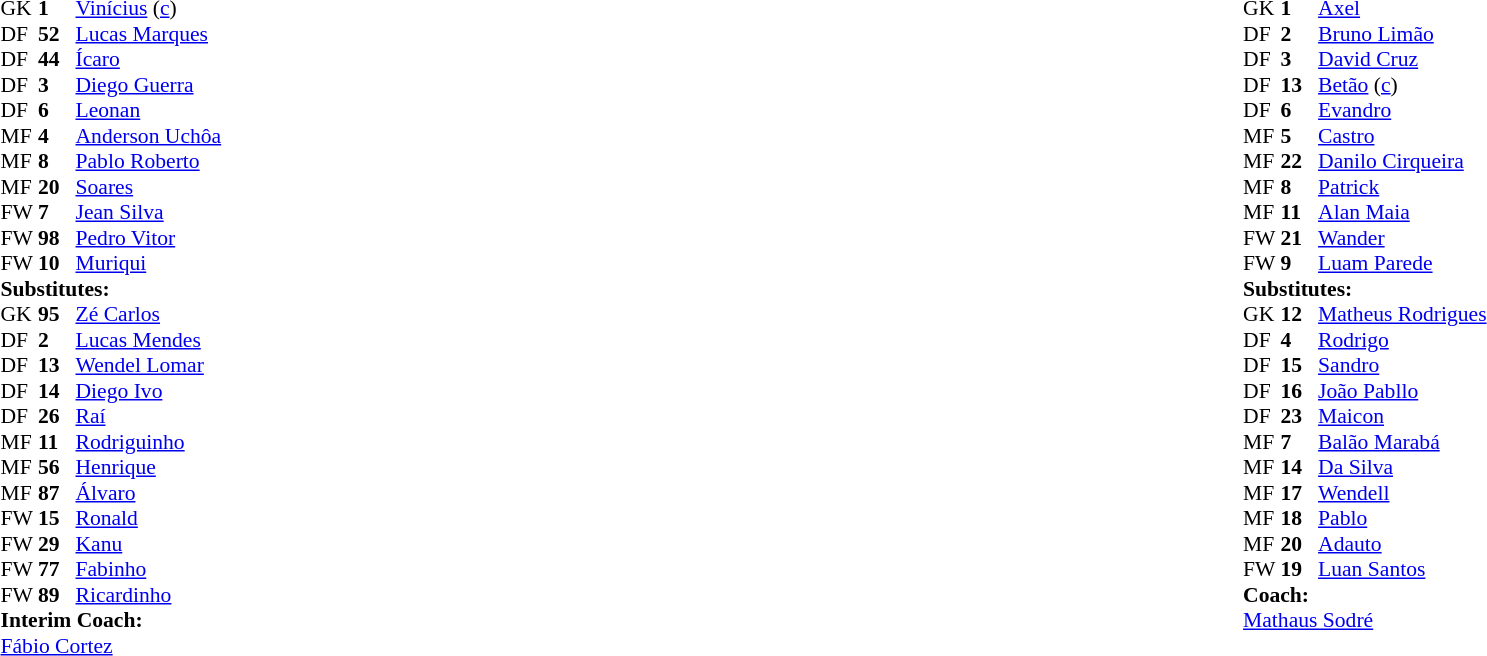<table width="100%">
<tr>
<td valign="top" width="40%"><br><table style="font-size:90%" cellspacing="0" cellpadding="0">
<tr>
<th width=25></th>
<th width=25></th>
</tr>
<tr>
<td>GK</td>
<td><strong>1</strong></td>
<td> <a href='#'>Vinícius</a> (<a href='#'>c</a>)</td>
</tr>
<tr>
<td>DF</td>
<td><strong>52</strong></td>
<td> <a href='#'>Lucas Marques</a></td>
<td></td>
<td></td>
</tr>
<tr>
<td>DF</td>
<td><strong>44</strong></td>
<td> <a href='#'>Ícaro</a></td>
<td></td>
<td></td>
</tr>
<tr>
<td>DF</td>
<td><strong>3</strong></td>
<td> <a href='#'>Diego Guerra</a></td>
</tr>
<tr>
<td>DF</td>
<td><strong>6</strong></td>
<td> <a href='#'>Leonan</a></td>
<td></td>
<td></td>
</tr>
<tr>
<td>MF</td>
<td><strong>4</strong></td>
<td> <a href='#'>Anderson Uchôa</a></td>
<td></td>
</tr>
<tr>
<td>MF</td>
<td><strong>8</strong></td>
<td> <a href='#'>Pablo Roberto</a></td>
</tr>
<tr>
<td>MF</td>
<td><strong>20</strong></td>
<td> <a href='#'>Soares</a></td>
<td></td>
<td></td>
</tr>
<tr>
<td>FW</td>
<td><strong>7</strong></td>
<td> <a href='#'>Jean Silva</a></td>
<td></td>
<td></td>
</tr>
<tr>
<td>FW</td>
<td><strong>98</strong></td>
<td> <a href='#'>Pedro Vitor</a></td>
<td></td>
</tr>
<tr>
<td>FW</td>
<td><strong>10</strong></td>
<td> <a href='#'>Muriqui</a></td>
</tr>
<tr>
<td colspan=3><strong>Substitutes:</strong></td>
</tr>
<tr>
<td>GK</td>
<td><strong>95</strong></td>
<td> <a href='#'>Zé Carlos</a></td>
</tr>
<tr>
<td>DF</td>
<td><strong>2</strong></td>
<td> <a href='#'>Lucas Mendes</a></td>
<td></td>
<td></td>
</tr>
<tr>
<td>DF</td>
<td><strong>13</strong></td>
<td> <a href='#'>Wendel Lomar</a></td>
</tr>
<tr>
<td>DF</td>
<td><strong>14</strong></td>
<td> <a href='#'>Diego Ivo</a></td>
<td></td>
<td></td>
</tr>
<tr>
<td>DF</td>
<td><strong>26</strong></td>
<td> <a href='#'>Raí</a></td>
</tr>
<tr>
<td>MF</td>
<td><strong>11</strong></td>
<td> <a href='#'>Rodriguinho</a></td>
<td></td>
<td></td>
</tr>
<tr>
<td>MF</td>
<td><strong>56</strong></td>
<td> <a href='#'>Henrique</a></td>
</tr>
<tr>
<td>MF</td>
<td><strong>87</strong></td>
<td> <a href='#'>Álvaro</a></td>
</tr>
<tr>
<td>FW</td>
<td><strong>15</strong></td>
<td> <a href='#'>Ronald</a></td>
<td></td>
<td></td>
</tr>
<tr>
<td>FW</td>
<td><strong>29</strong></td>
<td> <a href='#'>Kanu</a></td>
</tr>
<tr>
<td>FW</td>
<td><strong>77</strong></td>
<td> <a href='#'>Fabinho</a></td>
<td></td>
<td></td>
</tr>
<tr>
<td>FW</td>
<td><strong>89</strong></td>
<td> <a href='#'>Ricardinho</a></td>
</tr>
<tr>
<td></td>
</tr>
<tr>
<td colspan=3><strong>Interim Coach:</strong></td>
</tr>
<tr>
<td colspan=4> <a href='#'>Fábio Cortez</a></td>
</tr>
</table>
</td>
<td valign="top" width="50%"><br><table style="font-size:90%;" cellspacing="0" cellpadding="0" align="center">
<tr>
<th width=25></th>
<th width=25></th>
</tr>
<tr>
<td>GK</td>
<td><strong>1</strong></td>
<td> <a href='#'>Axel</a></td>
</tr>
<tr>
<td>DF</td>
<td><strong>2</strong></td>
<td> <a href='#'>Bruno Limão</a></td>
</tr>
<tr>
<td>DF</td>
<td><strong>3</strong></td>
<td> <a href='#'>David Cruz</a></td>
<td></td>
<td></td>
</tr>
<tr>
<td>DF</td>
<td><strong>13</strong></td>
<td> <a href='#'>Betão</a> (<a href='#'>c</a>)</td>
</tr>
<tr>
<td>DF</td>
<td><strong>6</strong></td>
<td> <a href='#'>Evandro</a></td>
</tr>
<tr>
<td>MF</td>
<td><strong>5</strong></td>
<td> <a href='#'>Castro</a></td>
</tr>
<tr>
<td>MF</td>
<td><strong>22</strong></td>
<td> <a href='#'>Danilo Cirqueira</a></td>
<td></td>
<td></td>
</tr>
<tr>
<td>MF</td>
<td><strong>8</strong></td>
<td> <a href='#'>Patrick</a></td>
</tr>
<tr>
<td>MF</td>
<td><strong>11</strong></td>
<td> <a href='#'>Alan Maia</a></td>
<td></td>
<td></td>
</tr>
<tr>
<td>FW</td>
<td><strong>21</strong></td>
<td> <a href='#'>Wander</a></td>
<td></td>
<td></td>
</tr>
<tr>
<td>FW</td>
<td><strong>9</strong></td>
<td> <a href='#'>Luam Parede</a></td>
<td></td>
<td></td>
</tr>
<tr>
<td colspan=3><strong>Substitutes:</strong></td>
</tr>
<tr>
<td>GK</td>
<td><strong>12</strong></td>
<td> <a href='#'>Matheus Rodrigues</a></td>
</tr>
<tr>
<td>DF</td>
<td><strong>4</strong></td>
<td> <a href='#'>Rodrigo</a></td>
<td></td>
<td></td>
</tr>
<tr>
<td>DF</td>
<td><strong>15</strong></td>
<td> <a href='#'>Sandro</a></td>
</tr>
<tr>
<td>DF</td>
<td><strong>16</strong></td>
<td> <a href='#'>João Pabllo</a></td>
</tr>
<tr>
<td>DF</td>
<td><strong>23</strong></td>
<td> <a href='#'>Maicon</a></td>
</tr>
<tr>
<td>MF</td>
<td><strong>7</strong></td>
<td> <a href='#'>Balão Marabá</a></td>
<td></td>
<td></td>
</tr>
<tr>
<td>MF</td>
<td><strong>14</strong></td>
<td> <a href='#'>Da Silva</a></td>
</tr>
<tr>
<td>MF</td>
<td><strong>17</strong></td>
<td> <a href='#'>Wendell</a></td>
<td></td>
<td></td>
</tr>
<tr>
<td>MF</td>
<td><strong>18</strong></td>
<td> <a href='#'>Pablo</a></td>
</tr>
<tr>
<td>MF</td>
<td><strong>20</strong></td>
<td> <a href='#'>Adauto</a></td>
<td></td>
<td></td>
</tr>
<tr>
<td>FW</td>
<td><strong>19</strong></td>
<td> <a href='#'>Luan Santos</a></td>
<td></td>
<td></td>
</tr>
<tr>
<td></td>
</tr>
<tr>
<td></td>
</tr>
<tr>
<td colspan=3><strong>Coach:</strong></td>
</tr>
<tr>
<td colspan=4> <a href='#'>Mathaus Sodré</a></td>
</tr>
</table>
</td>
</tr>
</table>
